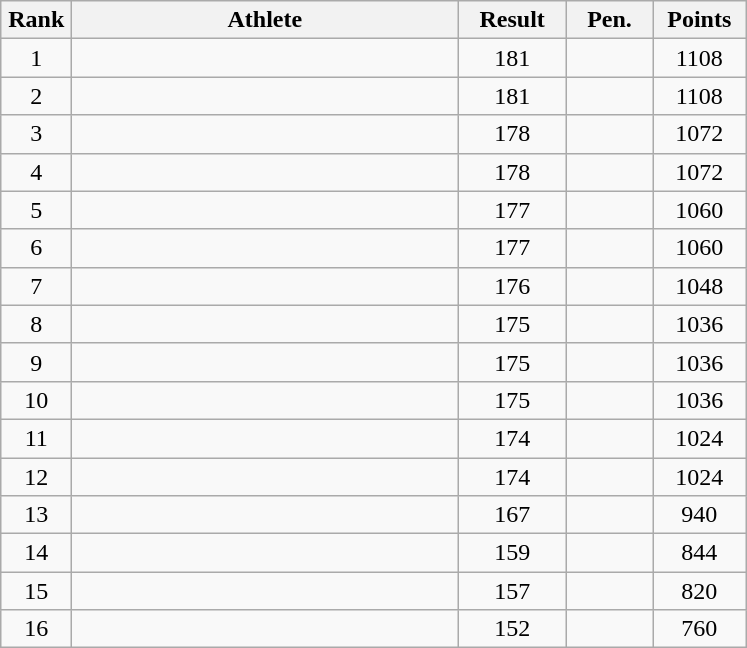<table class=wikitable style="text-align:center">
<tr>
<th width=40>Rank</th>
<th width=250>Athlete</th>
<th width=65>Result</th>
<th width=50>Pen.</th>
<th width=55>Points</th>
</tr>
<tr>
<td>1</td>
<td align=left></td>
<td>181</td>
<td></td>
<td>1108</td>
</tr>
<tr>
<td>2</td>
<td align=left></td>
<td>181</td>
<td></td>
<td>1108</td>
</tr>
<tr>
<td>3</td>
<td align=left></td>
<td>178</td>
<td></td>
<td>1072</td>
</tr>
<tr>
<td>4</td>
<td align=left></td>
<td>178</td>
<td></td>
<td>1072</td>
</tr>
<tr>
<td>5</td>
<td align=left></td>
<td>177</td>
<td></td>
<td>1060</td>
</tr>
<tr>
<td>6</td>
<td align=left></td>
<td>177</td>
<td></td>
<td>1060</td>
</tr>
<tr>
<td>7</td>
<td align=left></td>
<td>176</td>
<td></td>
<td>1048</td>
</tr>
<tr>
<td>8</td>
<td align=left></td>
<td>175</td>
<td></td>
<td>1036</td>
</tr>
<tr>
<td>9</td>
<td align=left></td>
<td>175</td>
<td></td>
<td>1036</td>
</tr>
<tr>
<td>10</td>
<td align=left></td>
<td>175</td>
<td></td>
<td>1036</td>
</tr>
<tr>
<td>11</td>
<td align=left></td>
<td>174</td>
<td></td>
<td>1024</td>
</tr>
<tr>
<td>12</td>
<td align=left></td>
<td>174</td>
<td></td>
<td>1024</td>
</tr>
<tr>
<td>13</td>
<td align=left></td>
<td>167</td>
<td></td>
<td>940</td>
</tr>
<tr>
<td>14</td>
<td align=left></td>
<td>159</td>
<td></td>
<td>844</td>
</tr>
<tr>
<td>15</td>
<td align=left></td>
<td>157</td>
<td></td>
<td>820</td>
</tr>
<tr>
<td>16</td>
<td align=left></td>
<td>152</td>
<td></td>
<td>760</td>
</tr>
</table>
